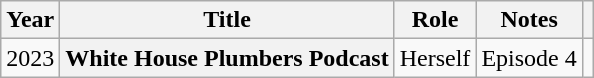<table class="wikitable plainrowheaders">
<tr>
<th scope="col">Year</th>
<th scope="col">Title</th>
<th scope="col">Role</th>
<th scope="col" class="unsortable">Notes</th>
<th scope="col" class="unsortable"></th>
</tr>
<tr>
<td>2023</td>
<th scope=row>White House Plumbers Podcast</th>
<td>Herself</td>
<td>Episode 4</td>
<td></td>
</tr>
</table>
